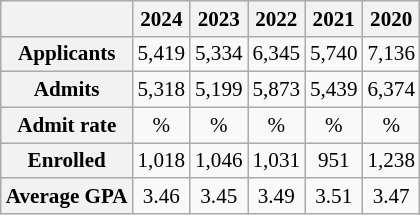<table class="wikitable" style="font-size:88%; text-align:center; margin-left:1em">
<tr>
<th> </th>
<th>2024 </th>
<th>2023 </th>
<th>2022 </th>
<th>2021 </th>
<th>2020 </th>
</tr>
<tr style="text-align:center;">
<th>Applicants</th>
<td>5,419</td>
<td>5,334</td>
<td>6,345</td>
<td>5,740</td>
<td>7,136</td>
</tr>
<tr>
<th>Admits</th>
<td>5,318</td>
<td>5,199</td>
<td>5,873</td>
<td>5,439</td>
<td>6,374</td>
</tr>
<tr>
<th>Admit rate</th>
<td>%</td>
<td>%</td>
<td>%</td>
<td>%</td>
<td>%</td>
</tr>
<tr>
<th>Enrolled</th>
<td>1,018</td>
<td>1,046</td>
<td>1,031</td>
<td>951</td>
<td>1,238</td>
</tr>
<tr>
<th>Average GPA</th>
<td>3.46</td>
<td>3.45</td>
<td>3.49</td>
<td>3.51</td>
<td>3.47</td>
</tr>
</table>
